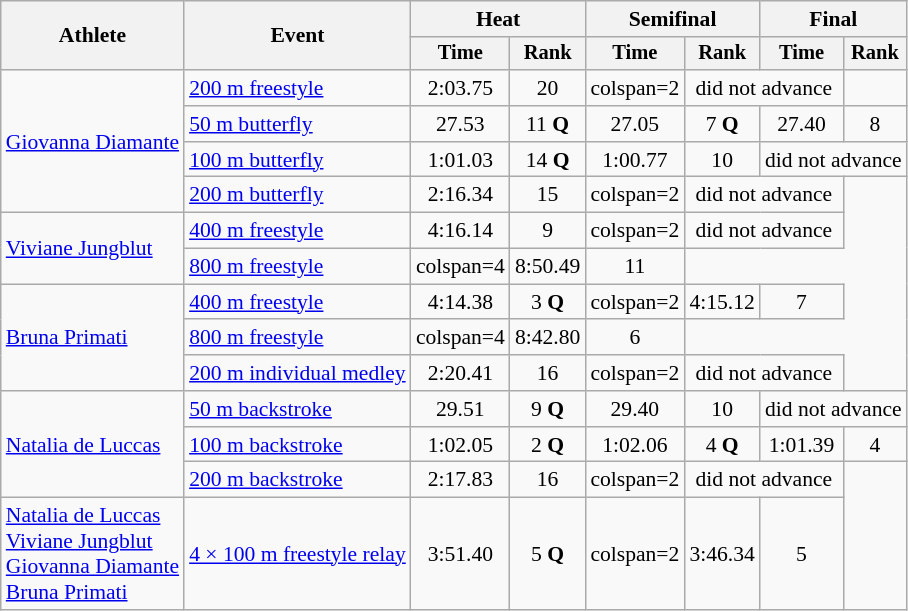<table class=wikitable style="font-size:90%">
<tr>
<th rowspan=2>Athlete</th>
<th rowspan=2>Event</th>
<th colspan="2">Heat</th>
<th colspan="2">Semifinal</th>
<th colspan="2">Final</th>
</tr>
<tr style="font-size:95%">
<th>Time</th>
<th>Rank</th>
<th>Time</th>
<th>Rank</th>
<th>Time</th>
<th>Rank</th>
</tr>
<tr align=center>
<td align=left rowspan=4><a href='#'>Giovanna Diamante</a></td>
<td align=left><a href='#'>200 m freestyle</a></td>
<td>2:03.75</td>
<td>20</td>
<td>colspan=2 </td>
<td colspan="2">did not advance</td>
</tr>
<tr align=center>
<td align=left><a href='#'>50 m butterfly</a></td>
<td>27.53</td>
<td>11 <strong>Q</strong></td>
<td>27.05</td>
<td>7 <strong>Q</strong></td>
<td>27.40</td>
<td>8</td>
</tr>
<tr align=center>
<td align=left><a href='#'>100 m butterfly</a></td>
<td>1:01.03</td>
<td>14 <strong>Q</strong></td>
<td>1:00.77</td>
<td>10</td>
<td colspan="2">did not advance</td>
</tr>
<tr align=center>
<td align=left><a href='#'>200 m butterfly</a></td>
<td>2:16.34</td>
<td>15</td>
<td>colspan=2 </td>
<td colspan="2">did not advance</td>
</tr>
<tr align=center>
<td align=left rowspan=2><a href='#'>Viviane Jungblut</a></td>
<td align=left><a href='#'>400 m freestyle</a></td>
<td>4:16.14</td>
<td>9</td>
<td>colspan=2 </td>
<td colspan="2">did not advance</td>
</tr>
<tr align=center>
<td align=left><a href='#'>800 m freestyle</a></td>
<td>colspan=4 </td>
<td>8:50.49</td>
<td>11</td>
</tr>
<tr align=center>
<td align=left rowspan=3><a href='#'>Bruna Primati</a></td>
<td align=left><a href='#'>400 m freestyle</a></td>
<td>4:14.38</td>
<td>3 <strong>Q</strong></td>
<td>colspan=2 </td>
<td>4:15.12</td>
<td>7</td>
</tr>
<tr align=center>
<td align=left><a href='#'>800 m freestyle</a></td>
<td>colspan=4 </td>
<td>8:42.80</td>
<td>6</td>
</tr>
<tr align=center>
<td align=left><a href='#'>200 m individual medley</a></td>
<td>2:20.41</td>
<td>16</td>
<td>colspan=2 </td>
<td colspan="2">did not advance</td>
</tr>
<tr align=center>
<td align=left rowspan=3><a href='#'>Natalia de Luccas</a></td>
<td align=left><a href='#'>50 m backstroke</a></td>
<td>29.51</td>
<td>9 <strong>Q</strong></td>
<td>29.40</td>
<td>10</td>
<td colspan="2">did not advance</td>
</tr>
<tr align=center>
<td align=left><a href='#'>100 m backstroke</a></td>
<td>1:02.05</td>
<td>2 <strong>Q</strong></td>
<td>1:02.06</td>
<td>4 <strong>Q</strong></td>
<td>1:01.39</td>
<td>4</td>
</tr>
<tr align=center>
<td align=left><a href='#'>200 m backstroke</a></td>
<td>2:17.83</td>
<td>16</td>
<td>colspan=2 </td>
<td colspan="2">did not advance</td>
</tr>
<tr align=center>
<td align=left><a href='#'>Natalia de Luccas</a><br><a href='#'>Viviane Jungblut</a><br><a href='#'>Giovanna Diamante</a><br><a href='#'>Bruna Primati</a></td>
<td align=left><a href='#'>4 × 100 m freestyle relay</a></td>
<td>3:51.40</td>
<td>5 <strong>Q</strong></td>
<td>colspan=2 </td>
<td>3:46.34</td>
<td>5</td>
</tr>
</table>
